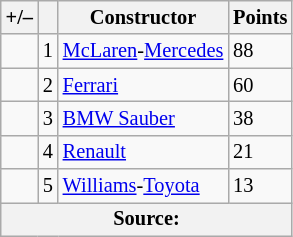<table class="wikitable" style="font-size: 85%;">
<tr>
<th>+/–</th>
<th></th>
<th>Constructor</th>
<th>Points</th>
</tr>
<tr>
<td></td>
<td align="center">1</td>
<td> <a href='#'>McLaren</a>-<a href='#'>Mercedes</a></td>
<td>88</td>
</tr>
<tr>
<td></td>
<td align="center">2</td>
<td> <a href='#'>Ferrari</a></td>
<td>60</td>
</tr>
<tr>
<td></td>
<td align="center">3</td>
<td> <a href='#'>BMW Sauber</a></td>
<td>38</td>
</tr>
<tr>
<td></td>
<td align="center">4</td>
<td> <a href='#'>Renault</a></td>
<td>21</td>
</tr>
<tr>
<td></td>
<td align="center">5</td>
<td> <a href='#'>Williams</a>-<a href='#'>Toyota</a></td>
<td>13</td>
</tr>
<tr>
<th colspan=4>Source:</th>
</tr>
</table>
